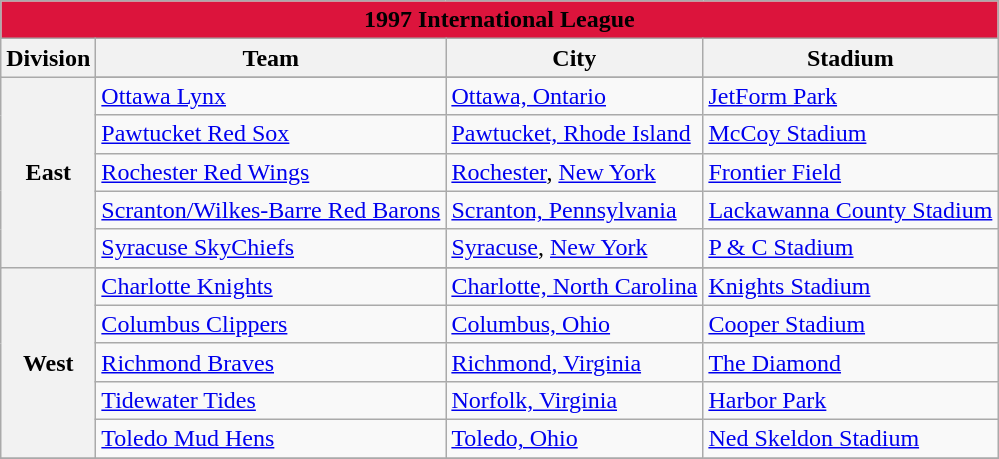<table class="wikitable" style="width:auto">
<tr>
<td bgcolor="#DC143C" align="center" colspan="7"><strong><span>1997 International League</span></strong></td>
</tr>
<tr>
<th>Division</th>
<th>Team</th>
<th>City</th>
<th>Stadium</th>
</tr>
<tr>
<th rowspan="6">East</th>
</tr>
<tr>
<td><a href='#'>Ottawa Lynx</a></td>
<td><a href='#'>Ottawa, Ontario</a></td>
<td><a href='#'>JetForm Park</a></td>
</tr>
<tr>
<td><a href='#'>Pawtucket Red Sox</a></td>
<td><a href='#'>Pawtucket, Rhode Island</a></td>
<td><a href='#'>McCoy Stadium</a></td>
</tr>
<tr>
<td><a href='#'>Rochester Red Wings</a></td>
<td><a href='#'>Rochester</a>, <a href='#'>New York</a></td>
<td><a href='#'>Frontier Field</a></td>
</tr>
<tr>
<td><a href='#'>Scranton/Wilkes-Barre Red Barons</a></td>
<td><a href='#'>Scranton, Pennsylvania</a></td>
<td><a href='#'>Lackawanna County Stadium</a></td>
</tr>
<tr>
<td><a href='#'>Syracuse SkyChiefs</a></td>
<td><a href='#'>Syracuse</a>, <a href='#'>New York</a></td>
<td><a href='#'>P & C Stadium</a></td>
</tr>
<tr>
<th rowspan="6">West</th>
</tr>
<tr>
<td><a href='#'>Charlotte Knights</a></td>
<td><a href='#'>Charlotte, North Carolina</a></td>
<td><a href='#'>Knights Stadium</a></td>
</tr>
<tr>
<td><a href='#'>Columbus Clippers</a></td>
<td><a href='#'>Columbus, Ohio</a></td>
<td><a href='#'>Cooper Stadium</a></td>
</tr>
<tr>
<td><a href='#'>Richmond Braves</a></td>
<td><a href='#'>Richmond, Virginia</a></td>
<td><a href='#'>The Diamond</a></td>
</tr>
<tr>
<td><a href='#'>Tidewater Tides</a></td>
<td><a href='#'>Norfolk, Virginia</a></td>
<td><a href='#'>Harbor Park</a></td>
</tr>
<tr>
<td><a href='#'>Toledo Mud Hens</a></td>
<td><a href='#'>Toledo, Ohio</a></td>
<td><a href='#'>Ned Skeldon Stadium</a></td>
</tr>
<tr>
</tr>
</table>
